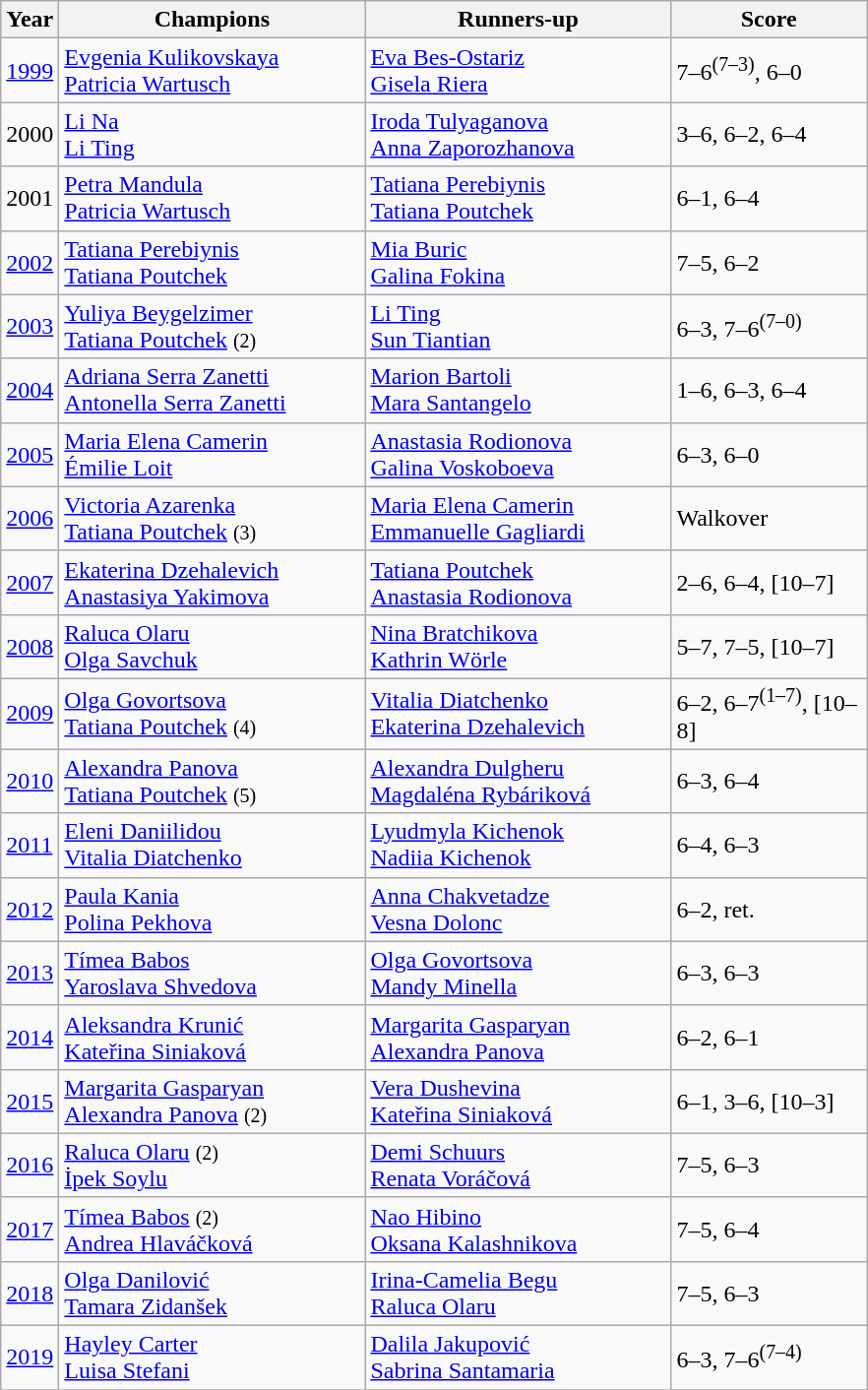<table class="wikitable">
<tr>
<th>Year</th>
<th width="200">Champions</th>
<th width="200">Runners-up</th>
<th width="125">Score</th>
</tr>
<tr>
<td><a href='#'>1999</a></td>
<td> <a href='#'>Evgenia Kulikovskaya</a> <br> <a href='#'>Patricia Wartusch</a></td>
<td> <a href='#'>Eva Bes-Ostariz</a><br>  <a href='#'>Gisela Riera</a></td>
<td>7–6<sup>(7–3)</sup>, 6–0</td>
</tr>
<tr>
<td>2000</td>
<td> <a href='#'>Li Na</a> <br>  <a href='#'>Li Ting</a></td>
<td> <a href='#'>Iroda Tulyaganova</a><br>  <a href='#'>Anna Zaporozhanova</a></td>
<td>3–6, 6–2, 6–4</td>
</tr>
<tr>
<td>2001</td>
<td> <a href='#'>Petra Mandula</a> <br>  <a href='#'>Patricia Wartusch</a></td>
<td> <a href='#'>Tatiana Perebiynis</a> <br>  <a href='#'>Tatiana Poutchek</a></td>
<td>6–1, 6–4</td>
</tr>
<tr>
<td><a href='#'>2002</a></td>
<td> <a href='#'>Tatiana Perebiynis</a> <br>  <a href='#'>Tatiana Poutchek</a></td>
<td> <a href='#'>Mia Buric</a> <br>  <a href='#'>Galina Fokina</a></td>
<td>7–5, 6–2</td>
</tr>
<tr>
<td><a href='#'>2003</a></td>
<td> <a href='#'>Yuliya Beygelzimer</a> <br> <a href='#'>Tatiana Poutchek</a> <small> (2) </small></td>
<td> <a href='#'>Li Ting</a><br>  <a href='#'>Sun Tiantian</a></td>
<td>6–3, 7–6<sup>(7–0)</sup></td>
</tr>
<tr>
<td><a href='#'>2004</a></td>
<td> <a href='#'>Adriana Serra Zanetti</a> <br>  <a href='#'>Antonella Serra Zanetti</a></td>
<td> <a href='#'>Marion Bartoli</a> <br>  <a href='#'>Mara Santangelo</a></td>
<td>1–6, 6–3, 6–4</td>
</tr>
<tr>
<td><a href='#'>2005</a></td>
<td> <a href='#'>Maria Elena Camerin</a> <br>  <a href='#'>Émilie Loit</a></td>
<td> <a href='#'>Anastasia Rodionova</a> <br>  <a href='#'>Galina Voskoboeva</a></td>
<td>6–3, 6–0</td>
</tr>
<tr>
<td><a href='#'>2006</a></td>
<td> <a href='#'>Victoria Azarenka</a> <br>  <a href='#'>Tatiana Poutchek</a> <small> (3) </small></td>
<td> <a href='#'>Maria Elena Camerin</a><br>  <a href='#'>Emmanuelle Gagliardi</a></td>
<td>Walkover</td>
</tr>
<tr>
<td><a href='#'>2007</a></td>
<td> <a href='#'>Ekaterina Dzehalevich</a> <br>  <a href='#'>Anastasiya Yakimova</a></td>
<td> <a href='#'>Tatiana Poutchek</a> <br>  <a href='#'>Anastasia Rodionova</a></td>
<td>2–6, 6–4, [10–7]</td>
</tr>
<tr>
<td><a href='#'>2008</a></td>
<td> <a href='#'>Raluca Olaru</a> <br>  <a href='#'>Olga Savchuk</a></td>
<td> <a href='#'>Nina Bratchikova</a> <br>  <a href='#'>Kathrin Wörle</a></td>
<td>5–7, 7–5, [10–7]</td>
</tr>
<tr>
<td><a href='#'>2009</a></td>
<td> <a href='#'>Olga Govortsova</a> <br>  <a href='#'>Tatiana Poutchek</a> <small> (4) </small></td>
<td> <a href='#'>Vitalia Diatchenko</a><br>  <a href='#'>Ekaterina Dzehalevich</a></td>
<td>6–2, 6–7<sup>(1–7)</sup>, [10–8]</td>
</tr>
<tr>
<td><a href='#'>2010</a></td>
<td> <a href='#'>Alexandra Panova</a> <br>  <a href='#'>Tatiana Poutchek</a> <small> (5) </small></td>
<td> <a href='#'>Alexandra Dulgheru</a><br> <a href='#'>Magdaléna Rybáriková</a></td>
<td>6–3, 6–4</td>
</tr>
<tr>
<td><a href='#'>2011</a></td>
<td> <a href='#'>Eleni Daniilidou</a> <br>  <a href='#'>Vitalia Diatchenko</a></td>
<td> <a href='#'>Lyudmyla Kichenok</a><br> <a href='#'>Nadiia Kichenok</a></td>
<td>6–4, 6–3</td>
</tr>
<tr>
<td><a href='#'>2012</a></td>
<td> <a href='#'>Paula Kania</a> <br>  <a href='#'>Polina Pekhova</a></td>
<td> <a href='#'>Anna Chakvetadze</a><br> <a href='#'>Vesna Dolonc</a></td>
<td>6–2, ret.</td>
</tr>
<tr>
<td><a href='#'>2013</a></td>
<td> <a href='#'>Tímea Babos</a> <br>  <a href='#'>Yaroslava Shvedova</a></td>
<td> <a href='#'>Olga Govortsova</a> <br> <a href='#'>Mandy Minella</a></td>
<td>6–3, 6–3</td>
</tr>
<tr>
<td><a href='#'>2014</a></td>
<td> <a href='#'>Aleksandra Krunić</a> <br>  <a href='#'>Kateřina Siniaková</a></td>
<td> <a href='#'>Margarita Gasparyan</a><br> <a href='#'>Alexandra Panova</a></td>
<td>6–2, 6–1</td>
</tr>
<tr>
<td><a href='#'>2015</a></td>
<td> <a href='#'>Margarita Gasparyan</a> <br>  <a href='#'>Alexandra Panova</a> <small> (2) </small></td>
<td> <a href='#'>Vera Dushevina</a> <br>  <a href='#'>Kateřina Siniaková</a></td>
<td>6–1, 3–6, [10–3]</td>
</tr>
<tr>
<td><a href='#'>2016</a></td>
<td> <a href='#'>Raluca Olaru</a> <small> (2) </small> <br>  <a href='#'>İpek Soylu</a></td>
<td> <a href='#'>Demi Schuurs</a> <br>  <a href='#'>Renata Voráčová</a></td>
<td>7–5, 6–3</td>
</tr>
<tr>
<td><a href='#'>2017</a></td>
<td> <a href='#'>Tímea Babos</a> <small>(2)</small> <br>  <a href='#'>Andrea Hlaváčková</a></td>
<td> <a href='#'>Nao Hibino</a><br> <a href='#'>Oksana Kalashnikova</a></td>
<td>7–5, 6–4</td>
</tr>
<tr>
<td><a href='#'>2018</a></td>
<td> <a href='#'>Olga Danilović</a> <br>  <a href='#'>Tamara Zidanšek</a></td>
<td> <a href='#'>Irina-Camelia Begu</a> <br>  <a href='#'>Raluca Olaru</a></td>
<td>7–5, 6–3</td>
</tr>
<tr>
<td><a href='#'>2019</a></td>
<td> <a href='#'>Hayley Carter</a> <br>  <a href='#'>Luisa Stefani</a></td>
<td> <a href='#'>Dalila Jakupović</a> <br>  <a href='#'>Sabrina Santamaria</a></td>
<td>6–3, 7–6<sup>(7–4)</sup></td>
</tr>
<tr>
</tr>
</table>
